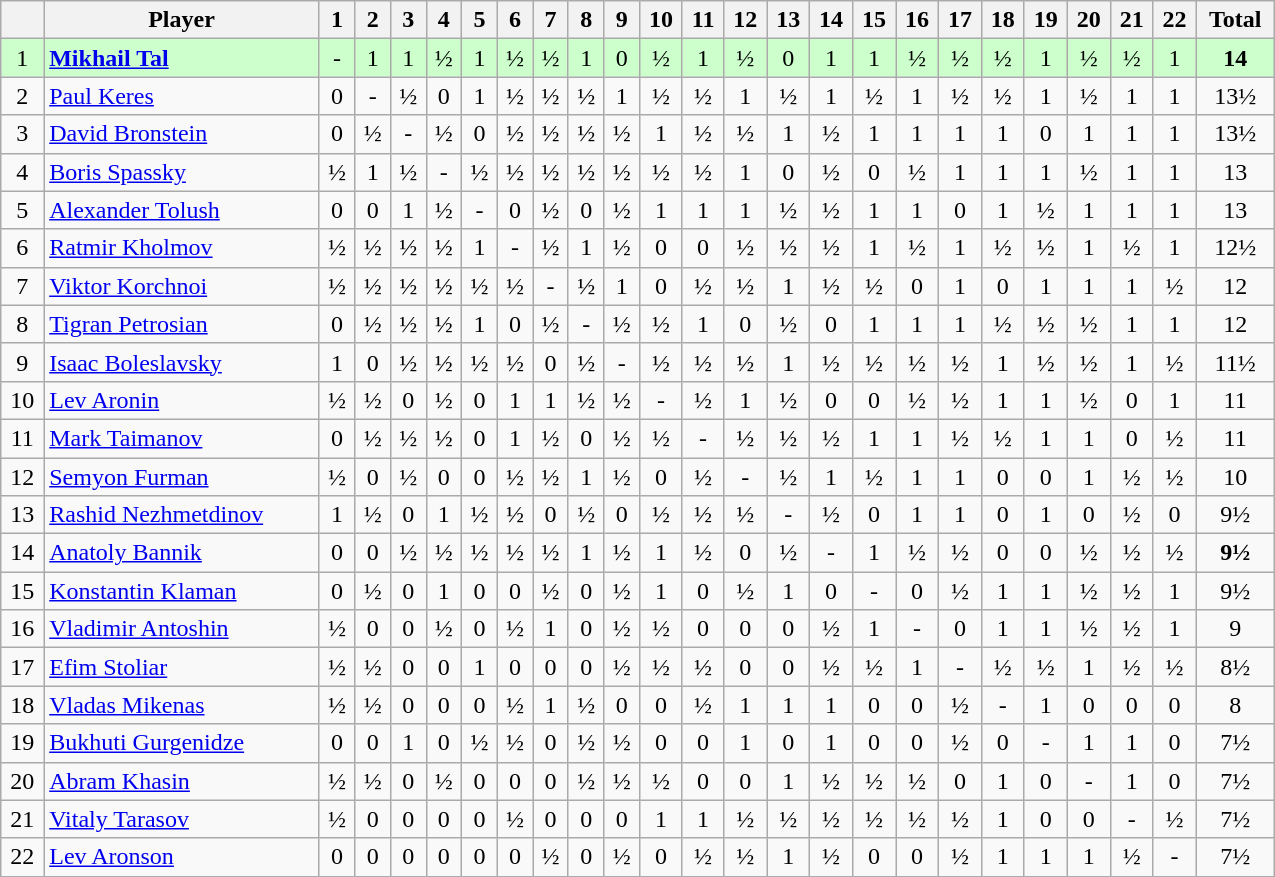<table class="wikitable" border="1" width="850px">
<tr>
<th></th>
<th>Player</th>
<th>1</th>
<th>2</th>
<th>3</th>
<th>4</th>
<th>5</th>
<th>6</th>
<th>7</th>
<th>8</th>
<th>9</th>
<th>10</th>
<th>11</th>
<th>12</th>
<th>13</th>
<th>14</th>
<th>15</th>
<th>16</th>
<th>17</th>
<th>18</th>
<th>19</th>
<th>20</th>
<th>21</th>
<th>22</th>
<th>Total</th>
</tr>
<tr align=center style="background:#ccffcc;">
<td>1</td>
<td align=left> <strong><a href='#'>Mikhail Tal</a></strong></td>
<td>-</td>
<td>1</td>
<td>1</td>
<td>½</td>
<td>1</td>
<td>½</td>
<td>½</td>
<td>1</td>
<td>0</td>
<td>½</td>
<td>1</td>
<td>½</td>
<td>0</td>
<td>1</td>
<td>1</td>
<td>½</td>
<td>½</td>
<td>½</td>
<td>1</td>
<td>½</td>
<td>½</td>
<td>1</td>
<td align=center><strong>14</strong></td>
</tr>
<tr align=center>
<td>2</td>
<td align=left> <a href='#'>Paul Keres</a></td>
<td>0</td>
<td>-</td>
<td>½</td>
<td>0</td>
<td>1</td>
<td>½</td>
<td>½</td>
<td>½</td>
<td>1</td>
<td>½</td>
<td>½</td>
<td>1</td>
<td>½</td>
<td>1</td>
<td>½</td>
<td>1</td>
<td>½</td>
<td>½</td>
<td>1</td>
<td>½</td>
<td>1</td>
<td>1</td>
<td align=center>13½</td>
</tr>
<tr align=center>
<td>3</td>
<td align=left> <a href='#'>David Bronstein</a></td>
<td>0</td>
<td>½</td>
<td>-</td>
<td>½</td>
<td>0</td>
<td>½</td>
<td>½</td>
<td>½</td>
<td>½</td>
<td>1</td>
<td>½</td>
<td>½</td>
<td>1</td>
<td>½</td>
<td>1</td>
<td>1</td>
<td>1</td>
<td>1</td>
<td>0</td>
<td>1</td>
<td>1</td>
<td>1</td>
<td align=center>13½</td>
</tr>
<tr align=center>
<td>4</td>
<td align=left> <a href='#'>Boris Spassky</a></td>
<td>½</td>
<td>1</td>
<td>½</td>
<td>-</td>
<td>½</td>
<td>½</td>
<td>½</td>
<td>½</td>
<td>½</td>
<td>½</td>
<td>½</td>
<td>1</td>
<td>0</td>
<td>½</td>
<td>0</td>
<td>½</td>
<td>1</td>
<td>1</td>
<td>1</td>
<td>½</td>
<td>1</td>
<td>1</td>
<td align=center>13</td>
</tr>
<tr align=center>
<td>5</td>
<td align=left> <a href='#'>Alexander Tolush</a></td>
<td>0</td>
<td>0</td>
<td>1</td>
<td>½</td>
<td>-</td>
<td>0</td>
<td>½</td>
<td>0</td>
<td>½</td>
<td>1</td>
<td>1</td>
<td>1</td>
<td>½</td>
<td>½</td>
<td>1</td>
<td>1</td>
<td>0</td>
<td>1</td>
<td>½</td>
<td>1</td>
<td>1</td>
<td>1</td>
<td align=center>13</td>
</tr>
<tr align=center>
<td>6</td>
<td align=left> <a href='#'>Ratmir Kholmov</a></td>
<td>½</td>
<td>½</td>
<td>½</td>
<td>½</td>
<td>1</td>
<td>-</td>
<td>½</td>
<td>1</td>
<td>½</td>
<td>0</td>
<td>0</td>
<td>½</td>
<td>½</td>
<td>½</td>
<td>1</td>
<td>½</td>
<td>1</td>
<td>½</td>
<td>½</td>
<td>1</td>
<td>½</td>
<td>1</td>
<td align=center>12½</td>
</tr>
<tr align=center>
<td>7</td>
<td align=left> <a href='#'>Viktor Korchnoi</a></td>
<td>½</td>
<td>½</td>
<td>½</td>
<td>½</td>
<td>½</td>
<td>½</td>
<td>-</td>
<td>½</td>
<td>1</td>
<td>0</td>
<td>½</td>
<td>½</td>
<td>1</td>
<td>½</td>
<td>½</td>
<td>0</td>
<td>1</td>
<td>0</td>
<td>1</td>
<td>1</td>
<td>1</td>
<td>½</td>
<td align=center>12</td>
</tr>
<tr align=center>
<td>8</td>
<td align=left> <a href='#'>Tigran Petrosian</a></td>
<td>0</td>
<td>½</td>
<td>½</td>
<td>½</td>
<td>1</td>
<td>0</td>
<td>½</td>
<td>-</td>
<td>½</td>
<td>½</td>
<td>1</td>
<td>0</td>
<td>½</td>
<td>0</td>
<td>1</td>
<td>1</td>
<td>1</td>
<td>½</td>
<td>½</td>
<td>½</td>
<td>1</td>
<td>1</td>
<td align=center>12</td>
</tr>
<tr align=center>
<td>9</td>
<td align=left> <a href='#'>Isaac Boleslavsky</a></td>
<td>1</td>
<td>0</td>
<td>½</td>
<td>½</td>
<td>½</td>
<td>½</td>
<td>0</td>
<td>½</td>
<td>-</td>
<td>½</td>
<td>½</td>
<td>½</td>
<td>1</td>
<td>½</td>
<td>½</td>
<td>½</td>
<td>½</td>
<td>1</td>
<td>½</td>
<td>½</td>
<td>1</td>
<td>½</td>
<td align=center>11½</td>
</tr>
<tr align=center>
<td>10</td>
<td align=left> <a href='#'>Lev Aronin</a></td>
<td>½</td>
<td>½</td>
<td>0</td>
<td>½</td>
<td>0</td>
<td>1</td>
<td>1</td>
<td>½</td>
<td>½</td>
<td>-</td>
<td>½</td>
<td>1</td>
<td>½</td>
<td>0</td>
<td>0</td>
<td>½</td>
<td>½</td>
<td>1</td>
<td>1</td>
<td>½</td>
<td>0</td>
<td>1</td>
<td align=center>11</td>
</tr>
<tr align=center>
<td>11</td>
<td align=left> <a href='#'>Mark Taimanov</a></td>
<td>0</td>
<td>½</td>
<td>½</td>
<td>½</td>
<td>0</td>
<td>1</td>
<td>½</td>
<td>0</td>
<td>½</td>
<td>½</td>
<td>-</td>
<td>½</td>
<td>½</td>
<td>½</td>
<td>1</td>
<td>1</td>
<td>½</td>
<td>½</td>
<td>1</td>
<td>1</td>
<td>0</td>
<td>½</td>
<td align=center>11</td>
</tr>
<tr align=center>
<td>12</td>
<td align=left> <a href='#'>Semyon Furman</a></td>
<td>½</td>
<td>0</td>
<td>½</td>
<td>0</td>
<td>0</td>
<td>½</td>
<td>½</td>
<td>1</td>
<td>½</td>
<td>0</td>
<td>½</td>
<td>-</td>
<td>½</td>
<td>1</td>
<td>½</td>
<td>1</td>
<td>1</td>
<td>0</td>
<td>0</td>
<td>1</td>
<td>½</td>
<td>½</td>
<td align=center>10</td>
</tr>
<tr align=center>
<td>13</td>
<td align=left> <a href='#'>Rashid Nezhmetdinov</a></td>
<td>1</td>
<td>½</td>
<td>0</td>
<td>1</td>
<td>½</td>
<td>½</td>
<td>0</td>
<td>½</td>
<td>0</td>
<td>½</td>
<td>½</td>
<td>½</td>
<td>-</td>
<td>½</td>
<td>0</td>
<td>1</td>
<td>1</td>
<td>0</td>
<td>1</td>
<td>0</td>
<td>½</td>
<td>0</td>
<td align=center>9½</td>
</tr>
<tr align=center>
<td>14</td>
<td align=left> <a href='#'>Anatoly Bannik</a></td>
<td>0</td>
<td>0</td>
<td>½</td>
<td>½</td>
<td>½</td>
<td>½</td>
<td>½</td>
<td>1</td>
<td>½</td>
<td>1</td>
<td>½</td>
<td>0</td>
<td>½</td>
<td>-</td>
<td>1</td>
<td>½</td>
<td>½</td>
<td>0</td>
<td>0</td>
<td>½</td>
<td>½</td>
<td>½</td>
<td align=center><strong>9½</strong></td>
</tr>
<tr align=center>
<td>15</td>
<td align=left> <a href='#'>Konstantin Klaman</a></td>
<td>0</td>
<td>½</td>
<td>0</td>
<td>1</td>
<td>0</td>
<td>0</td>
<td>½</td>
<td>0</td>
<td>½</td>
<td>1</td>
<td>0</td>
<td>½</td>
<td>1</td>
<td>0</td>
<td>-</td>
<td>0</td>
<td>½</td>
<td>1</td>
<td>1</td>
<td>½</td>
<td>½</td>
<td>1</td>
<td align=center>9½</td>
</tr>
<tr align=center>
<td>16</td>
<td align=left> <a href='#'>Vladimir Antoshin</a></td>
<td>½</td>
<td>0</td>
<td>0</td>
<td>½</td>
<td>0</td>
<td>½</td>
<td>1</td>
<td>0</td>
<td>½</td>
<td>½</td>
<td>0</td>
<td>0</td>
<td>0</td>
<td>½</td>
<td>1</td>
<td>-</td>
<td>0</td>
<td>1</td>
<td>1</td>
<td>½</td>
<td>½</td>
<td>1</td>
<td align=center>9</td>
</tr>
<tr align=center>
<td>17</td>
<td align=left> <a href='#'>Efim Stoliar</a></td>
<td>½</td>
<td>½</td>
<td>0</td>
<td>0</td>
<td>1</td>
<td>0</td>
<td>0</td>
<td>0</td>
<td>½</td>
<td>½</td>
<td>½</td>
<td>0</td>
<td>0</td>
<td>½</td>
<td>½</td>
<td>1</td>
<td>-</td>
<td>½</td>
<td>½</td>
<td>1</td>
<td>½</td>
<td>½</td>
<td align=center>8½</td>
</tr>
<tr align=center>
<td>18</td>
<td align=left> <a href='#'>Vladas Mikenas</a></td>
<td>½</td>
<td>½</td>
<td>0</td>
<td>0</td>
<td>0</td>
<td>½</td>
<td>1</td>
<td>½</td>
<td>0</td>
<td>0</td>
<td>½</td>
<td>1</td>
<td>1</td>
<td>1</td>
<td>0</td>
<td>0</td>
<td>½</td>
<td>-</td>
<td>1</td>
<td>0</td>
<td>0</td>
<td>0</td>
<td align=center>8</td>
</tr>
<tr align=center>
<td>19</td>
<td align=left> <a href='#'>Bukhuti Gurgenidze</a></td>
<td>0</td>
<td>0</td>
<td>1</td>
<td>0</td>
<td>½</td>
<td>½</td>
<td>0</td>
<td>½</td>
<td>½</td>
<td>0</td>
<td>0</td>
<td>1</td>
<td>0</td>
<td>1</td>
<td>0</td>
<td>0</td>
<td>½</td>
<td>0</td>
<td>-</td>
<td>1</td>
<td>1</td>
<td>0</td>
<td align=center>7½</td>
</tr>
<tr align=center>
<td>20</td>
<td align=left> <a href='#'>Abram Khasin</a></td>
<td>½</td>
<td>½</td>
<td>0</td>
<td>½</td>
<td>0</td>
<td>0</td>
<td>0</td>
<td>½</td>
<td>½</td>
<td>½</td>
<td>0</td>
<td>0</td>
<td>1</td>
<td>½</td>
<td>½</td>
<td>½</td>
<td>0</td>
<td>1</td>
<td>0</td>
<td>-</td>
<td>1</td>
<td>0</td>
<td align=center>7½</td>
</tr>
<tr align=center>
<td>21</td>
<td align=left> <a href='#'>Vitaly Tarasov</a></td>
<td>½</td>
<td>0</td>
<td>0</td>
<td>0</td>
<td>0</td>
<td>½</td>
<td>0</td>
<td>0</td>
<td>0</td>
<td>1</td>
<td>1</td>
<td>½</td>
<td>½</td>
<td>½</td>
<td>½</td>
<td>½</td>
<td>½</td>
<td>1</td>
<td>0</td>
<td>0</td>
<td>-</td>
<td>½</td>
<td align=center>7½</td>
</tr>
<tr align=center>
<td>22</td>
<td align=left> <a href='#'>Lev Aronson</a></td>
<td>0</td>
<td>0</td>
<td>0</td>
<td>0</td>
<td>0</td>
<td>0</td>
<td>½</td>
<td>0</td>
<td>½</td>
<td>0</td>
<td>½</td>
<td>½</td>
<td>1</td>
<td>½</td>
<td>0</td>
<td>0</td>
<td>½</td>
<td>1</td>
<td>1</td>
<td>1</td>
<td>½</td>
<td>-</td>
<td align=center>7½</td>
</tr>
</table>
